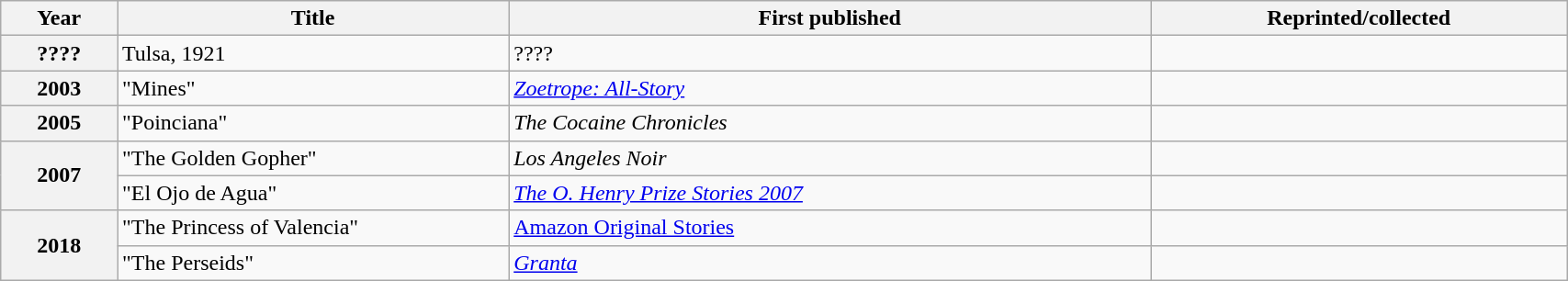<table class='wikitable sortable' width='90%'>
<tr>
<th>Year</th>
<th width="25%">Title</th>
<th>First published</th>
<th>Reprinted/collected</th>
</tr>
<tr>
<th>????</th>
<td>Tulsa, 1921</td>
<td>????</td>
<td></td>
</tr>
<tr>
<th>2003</th>
<td>"Mines"</td>
<td><em><a href='#'>Zoetrope: All-Story</a></em></td>
<td></td>
</tr>
<tr>
<th>2005</th>
<td>"Poinciana"</td>
<td><em>The Cocaine Chronicles</em></td>
<td></td>
</tr>
<tr>
<th rowspan="2">2007</th>
<td>"The Golden Gopher"</td>
<td><em>Los Angeles Noir</em></td>
<td></td>
</tr>
<tr>
<td>"El Ojo de Agua"</td>
<td><em><a href='#'>The O. Henry Prize Stories 2007</a></em></td>
<td></td>
</tr>
<tr>
<th rowspan="2">2018</th>
<td>"The Princess of Valencia"</td>
<td><a href='#'>Amazon Original Stories</a></td>
<td></td>
</tr>
<tr>
<td>"The Perseids"</td>
<td><em><a href='#'>Granta</a></em></td>
<td></td>
</tr>
</table>
